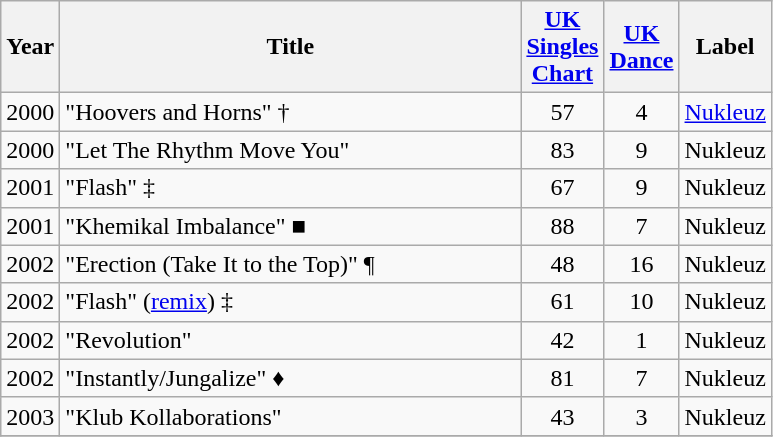<table class="wikitable sortable">
<tr>
<th>Year</th>
<th width="300">Title</th>
<th width="30"><a href='#'>UK Singles Chart</a></th>
<th width="30"><a href='#'>UK Dance</a></th>
<th>Label</th>
</tr>
<tr>
<td align="center">2000</td>
<td>"Hoovers and Horns" †</td>
<td align="center">57</td>
<td align="center">4</td>
<td><a href='#'>Nukleuz</a></td>
</tr>
<tr>
<td align="center">2000</td>
<td>"Let The Rhythm Move You"</td>
<td align="center">83</td>
<td align="center">9</td>
<td>Nukleuz</td>
</tr>
<tr>
<td align="center">2001</td>
<td>"Flash" ‡</td>
<td align="center">67</td>
<td align="center">9</td>
<td>Nukleuz</td>
</tr>
<tr>
<td align="center">2001</td>
<td>"Khemikal Imbalance" ■</td>
<td align="center">88</td>
<td align="center">7</td>
<td>Nukleuz</td>
</tr>
<tr>
<td align="center">2002</td>
<td>"Erection (Take It to the Top)" ¶</td>
<td align="center">48</td>
<td align="center">16</td>
<td>Nukleuz</td>
</tr>
<tr>
<td align="center">2002</td>
<td>"Flash" (<a href='#'>remix</a>) ‡</td>
<td align="center">61</td>
<td align="center">10</td>
<td>Nukleuz</td>
</tr>
<tr>
<td align="center">2002</td>
<td>"Revolution"</td>
<td align="center">42</td>
<td align="center">1</td>
<td>Nukleuz</td>
</tr>
<tr>
<td align="center">2002</td>
<td>"Instantly/Jungalize" ♦</td>
<td align="center">81</td>
<td align="center">7</td>
<td>Nukleuz</td>
</tr>
<tr>
<td align="center">2003</td>
<td>"Klub Kollaborations"</td>
<td align="center">43</td>
<td align="center">3</td>
<td>Nukleuz</td>
</tr>
<tr>
</tr>
</table>
